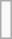<table class="wikitable" style="float: right;">
<tr>
<td><br></td>
</tr>
</table>
